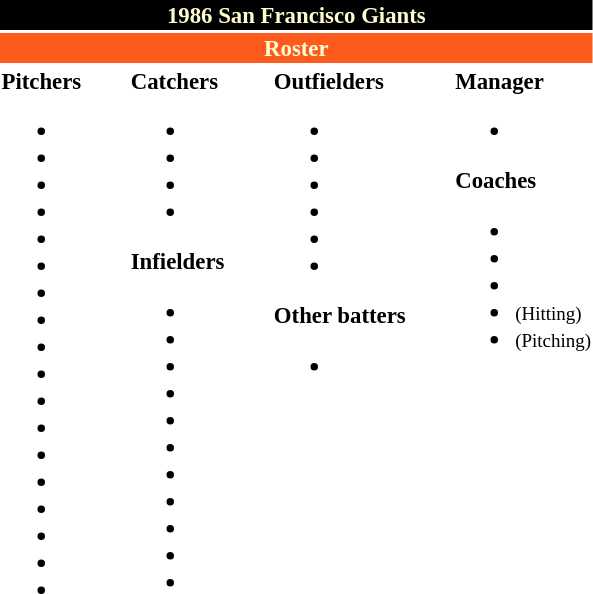<table class="toccolours" style="font-size: 95%;">
<tr>
<th colspan="10" style="background-color: black; color: #FFFDD0; text-align: center;">1986 San Francisco Giants</th>
</tr>
<tr>
<td colspan="10" style="background-color: #fd5a1e; color: #FFFDD0; text-align: center;"><strong>Roster</strong></td>
</tr>
<tr>
<td valign="top"><strong>Pitchers</strong><br><ul><li></li><li></li><li></li><li></li><li></li><li></li><li></li><li></li><li></li><li></li><li></li><li></li><li></li><li></li><li></li><li></li><li></li><li></li></ul></td>
<td width="25px"></td>
<td valign="top"><strong>Catchers</strong><br><ul><li></li><li></li><li></li><li></li></ul><strong>Infielders</strong><ul><li></li><li></li><li></li><li></li><li></li><li></li><li></li><li></li><li></li><li></li><li></li></ul></td>
<td width="25px"></td>
<td valign="top"><strong>Outfielders</strong><br><ul><li></li><li></li><li></li><li></li><li></li><li></li></ul><strong>Other batters</strong><ul><li></li></ul></td>
<td width="25px"></td>
<td valign="top"><strong>Manager</strong><br><ul><li></li></ul><strong>Coaches</strong><ul><li></li><li></li><li></li><li> <small>(Hitting)</small></li><li> <small>(Pitching)</small></li></ul></td>
</tr>
<tr>
</tr>
</table>
